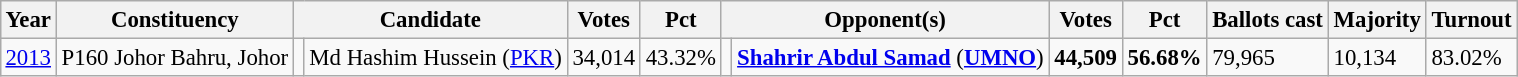<table class="wikitable" style="margin:0.5em ; font-size:95%">
<tr>
<th>Year</th>
<th>Constituency</th>
<th colspan=2>Candidate</th>
<th>Votes</th>
<th>Pct</th>
<th colspan=2>Opponent(s)</th>
<th>Votes</th>
<th>Pct</th>
<th>Ballots cast</th>
<th>Majority</th>
<th>Turnout</th>
</tr>
<tr>
<td><a href='#'>2013</a></td>
<td>P160 Johor Bahru, Johor</td>
<td></td>
<td>Md Hashim Hussein (<a href='#'>PKR</a>)</td>
<td align="right">34,014</td>
<td>43.32%</td>
<td></td>
<td><strong><a href='#'>Shahrir Abdul Samad</a></strong> (<a href='#'><strong>UMNO</strong></a>)</td>
<td align="right"><strong>44,509</strong></td>
<td><strong>56.68%</strong></td>
<td>79,965</td>
<td>10,134</td>
<td>83.02%</td>
</tr>
</table>
